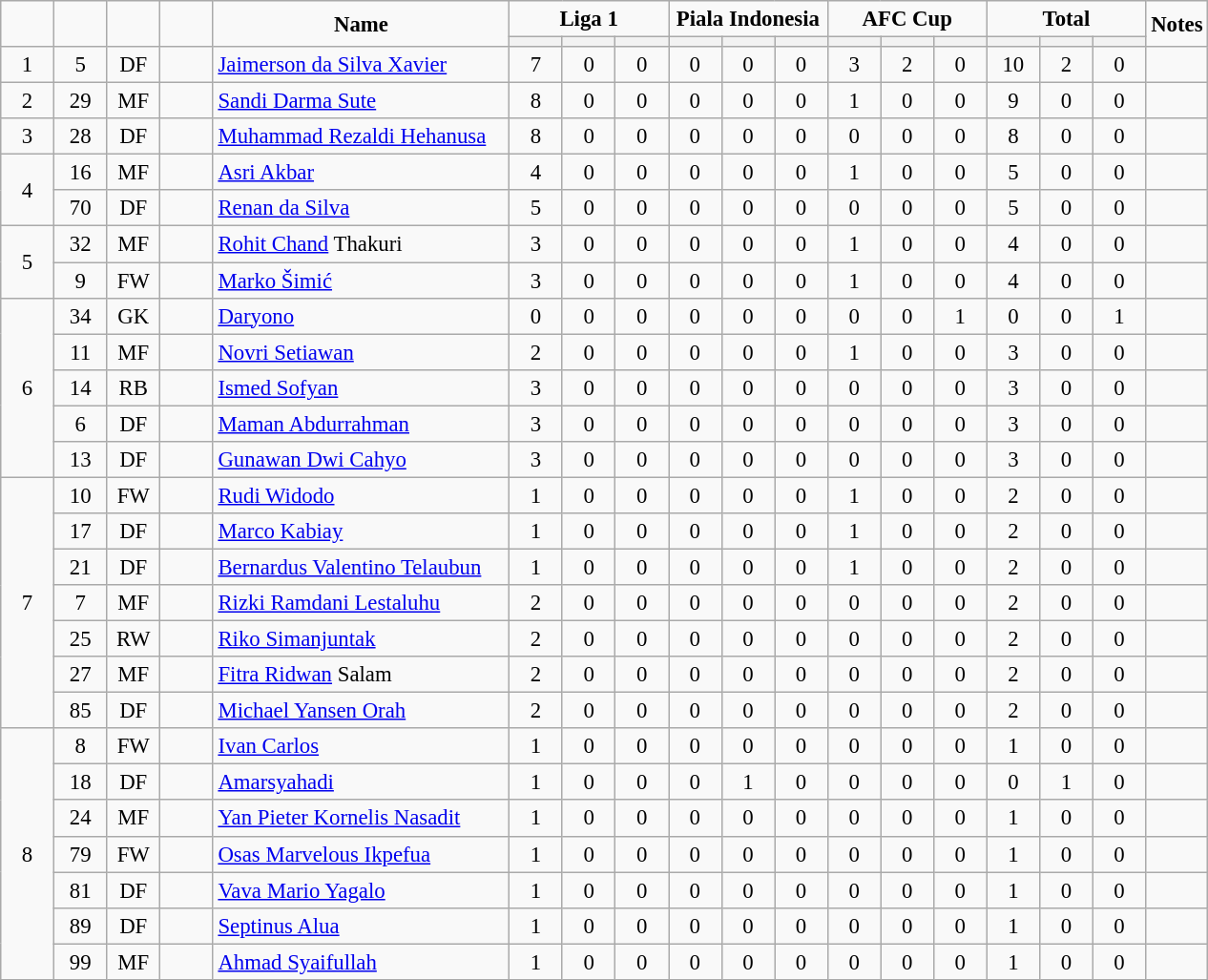<table class="wikitable sortable" style="font-size: 95%; text-align: center;">
<tr>
<td rowspan="2" width=30 style="text-align:center;"></td>
<td rowspan="2" width=30 style="text-align:center;"></td>
<td rowspan="2" width=30 style="text-align:center;"></td>
<td rowspan="2" width=30 style="text-align:center;"></td>
<td rowspan="2" width=200 style="text-align:center;"><strong>Name</strong></td>
<td colspan="3" style="text-align:center;"><strong>Liga 1</strong></td>
<td colspan="3" style="text-align:center;"><strong>Piala Indonesia</strong></td>
<td colspan="3" style="text-align:center;"><strong>AFC Cup</strong></td>
<td colspan="3" style="text-align:center;"><strong>Total</strong></td>
<td rowspan="2" style="text-align:center;"><strong>Notes</strong></td>
</tr>
<tr>
<th width=30></th>
<th width=30></th>
<th width=30></th>
<th width=30></th>
<th width=30></th>
<th width=30></th>
<th width=30></th>
<th width=30></th>
<th width=30></th>
<th width=30></th>
<th width=30></th>
<th width=30></th>
</tr>
<tr>
<td>1</td>
<td>5</td>
<td>DF</td>
<td></td>
<td align=left><a href='#'>Jaimerson da Silva Xavier</a></td>
<td>7</td>
<td>0</td>
<td>0</td>
<td>0</td>
<td>0</td>
<td>0</td>
<td>3</td>
<td>2</td>
<td>0</td>
<td>10</td>
<td>2</td>
<td>0</td>
<td></td>
</tr>
<tr>
<td>2</td>
<td>29</td>
<td>MF</td>
<td></td>
<td align=left><a href='#'>Sandi Darma Sute</a></td>
<td>8</td>
<td>0</td>
<td>0</td>
<td>0</td>
<td>0</td>
<td>0</td>
<td>1</td>
<td>0</td>
<td>0</td>
<td>9</td>
<td>0</td>
<td>0</td>
<td></td>
</tr>
<tr>
<td>3</td>
<td>28</td>
<td>DF</td>
<td></td>
<td align=left><a href='#'>Muhammad Rezaldi Hehanusa</a></td>
<td>8</td>
<td>0</td>
<td>0</td>
<td>0</td>
<td>0</td>
<td>0</td>
<td>0</td>
<td>0</td>
<td>0</td>
<td>8</td>
<td>0</td>
<td>0</td>
<td></td>
</tr>
<tr>
<td rowspan=2>4</td>
<td>16</td>
<td>MF</td>
<td></td>
<td align=left><a href='#'>Asri Akbar</a></td>
<td>4</td>
<td>0</td>
<td>0</td>
<td>0</td>
<td>0</td>
<td>0</td>
<td>1</td>
<td>0</td>
<td>0</td>
<td>5</td>
<td>0</td>
<td>0</td>
<td></td>
</tr>
<tr>
<td>70</td>
<td>DF</td>
<td></td>
<td align=left><a href='#'>Renan da Silva</a></td>
<td>5</td>
<td>0</td>
<td>0</td>
<td>0</td>
<td>0</td>
<td>0</td>
<td>0</td>
<td>0</td>
<td>0</td>
<td>5</td>
<td>0</td>
<td>0</td>
<td></td>
</tr>
<tr>
<td rowspan=2>5</td>
<td>32</td>
<td>MF</td>
<td></td>
<td align=left><a href='#'>Rohit Chand</a> Thakuri</td>
<td>3</td>
<td>0</td>
<td>0</td>
<td>0</td>
<td>0</td>
<td>0</td>
<td>1</td>
<td>0</td>
<td>0</td>
<td>4</td>
<td>0</td>
<td>0</td>
<td></td>
</tr>
<tr>
<td>9</td>
<td>FW</td>
<td></td>
<td align=left><a href='#'>Marko Šimić</a></td>
<td>3</td>
<td>0</td>
<td>0</td>
<td>0</td>
<td>0</td>
<td>0</td>
<td>1</td>
<td>0</td>
<td>0</td>
<td>4</td>
<td>0</td>
<td>0</td>
<td></td>
</tr>
<tr>
<td rowspan=5>6</td>
<td>34</td>
<td>GK</td>
<td></td>
<td align=left><a href='#'>Daryono</a></td>
<td>0</td>
<td>0</td>
<td>0</td>
<td>0</td>
<td>0</td>
<td>0</td>
<td>0</td>
<td>0</td>
<td>1</td>
<td>0</td>
<td>0</td>
<td>1</td>
<td></td>
</tr>
<tr>
<td>11</td>
<td>MF</td>
<td></td>
<td align=left><a href='#'>Novri Setiawan</a></td>
<td>2</td>
<td>0</td>
<td>0</td>
<td>0</td>
<td>0</td>
<td>0</td>
<td>1</td>
<td>0</td>
<td>0</td>
<td>3</td>
<td>0</td>
<td>0</td>
<td></td>
</tr>
<tr>
<td>14</td>
<td>RB</td>
<td></td>
<td align=left><a href='#'>Ismed Sofyan</a></td>
<td>3</td>
<td>0</td>
<td>0</td>
<td>0</td>
<td>0</td>
<td>0</td>
<td>0</td>
<td>0</td>
<td>0</td>
<td>3</td>
<td>0</td>
<td>0</td>
<td></td>
</tr>
<tr>
<td>6</td>
<td>DF</td>
<td></td>
<td align=left><a href='#'>Maman Abdurrahman</a></td>
<td>3</td>
<td>0</td>
<td>0</td>
<td>0</td>
<td>0</td>
<td>0</td>
<td>0</td>
<td>0</td>
<td>0</td>
<td>3</td>
<td>0</td>
<td>0</td>
<td></td>
</tr>
<tr>
<td>13</td>
<td>DF</td>
<td></td>
<td align=left><a href='#'>Gunawan Dwi Cahyo</a></td>
<td>3</td>
<td>0</td>
<td>0</td>
<td>0</td>
<td>0</td>
<td>0</td>
<td>0</td>
<td>0</td>
<td>0</td>
<td>3</td>
<td>0</td>
<td>0</td>
<td></td>
</tr>
<tr>
<td rowspan=7>7</td>
<td>10</td>
<td>FW</td>
<td></td>
<td align=left><a href='#'>Rudi Widodo</a></td>
<td>1</td>
<td>0</td>
<td>0</td>
<td>0</td>
<td>0</td>
<td>0</td>
<td>1</td>
<td>0</td>
<td>0</td>
<td>2</td>
<td>0</td>
<td>0</td>
<td></td>
</tr>
<tr>
<td>17</td>
<td>DF</td>
<td></td>
<td align=left><a href='#'>Marco Kabiay</a></td>
<td>1</td>
<td>0</td>
<td>0</td>
<td>0</td>
<td>0</td>
<td>0</td>
<td>1</td>
<td>0</td>
<td>0</td>
<td>2</td>
<td>0</td>
<td>0</td>
<td></td>
</tr>
<tr>
<td>21</td>
<td>DF</td>
<td></td>
<td align=left><a href='#'>Bernardus Valentino Telaubun</a></td>
<td>1</td>
<td>0</td>
<td>0</td>
<td>0</td>
<td>0</td>
<td>0</td>
<td>1</td>
<td>0</td>
<td>0</td>
<td>2</td>
<td>0</td>
<td>0</td>
<td></td>
</tr>
<tr>
<td>7</td>
<td>MF</td>
<td></td>
<td align=left><a href='#'>Rizki Ramdani Lestaluhu</a></td>
<td>2</td>
<td>0</td>
<td>0</td>
<td>0</td>
<td>0</td>
<td>0</td>
<td>0</td>
<td>0</td>
<td>0</td>
<td>2</td>
<td>0</td>
<td>0</td>
<td></td>
</tr>
<tr>
<td>25</td>
<td>RW</td>
<td></td>
<td align=left><a href='#'>Riko Simanjuntak</a></td>
<td>2</td>
<td>0</td>
<td>0</td>
<td>0</td>
<td>0</td>
<td>0</td>
<td>0</td>
<td>0</td>
<td>0</td>
<td>2</td>
<td>0</td>
<td>0</td>
<td></td>
</tr>
<tr>
<td>27</td>
<td>MF</td>
<td></td>
<td align=left><a href='#'>Fitra Ridwan</a> Salam</td>
<td>2</td>
<td>0</td>
<td>0</td>
<td>0</td>
<td>0</td>
<td>0</td>
<td>0</td>
<td>0</td>
<td>0</td>
<td>2</td>
<td>0</td>
<td>0</td>
<td></td>
</tr>
<tr>
<td>85</td>
<td>DF</td>
<td></td>
<td align=left><a href='#'>Michael Yansen Orah</a></td>
<td>2</td>
<td>0</td>
<td>0</td>
<td>0</td>
<td>0</td>
<td>0</td>
<td>0</td>
<td>0</td>
<td>0</td>
<td>2</td>
<td>0</td>
<td>0</td>
<td></td>
</tr>
<tr>
<td rowspan=7>8</td>
<td>8</td>
<td>FW</td>
<td></td>
<td align=left><a href='#'>Ivan Carlos</a></td>
<td>1</td>
<td>0</td>
<td>0</td>
<td>0</td>
<td>0</td>
<td>0</td>
<td>0</td>
<td>0</td>
<td>0</td>
<td>1</td>
<td>0</td>
<td>0</td>
<td></td>
</tr>
<tr>
<td>18</td>
<td>DF</td>
<td></td>
<td align=left><a href='#'>Amarsyahadi</a></td>
<td>1</td>
<td>0</td>
<td>0</td>
<td>0</td>
<td>1</td>
<td>0</td>
<td>0</td>
<td>0</td>
<td>0</td>
<td>0</td>
<td>1</td>
<td>0</td>
<td></td>
</tr>
<tr>
<td>24</td>
<td>MF</td>
<td></td>
<td align=left><a href='#'>Yan Pieter Kornelis Nasadit</a></td>
<td>1</td>
<td>0</td>
<td>0</td>
<td>0</td>
<td>0</td>
<td>0</td>
<td>0</td>
<td>0</td>
<td>0</td>
<td>1</td>
<td>0</td>
<td>0</td>
<td></td>
</tr>
<tr>
<td>79</td>
<td>FW</td>
<td></td>
<td align=left><a href='#'>Osas Marvelous Ikpefua</a></td>
<td>1</td>
<td>0</td>
<td>0</td>
<td>0</td>
<td>0</td>
<td>0</td>
<td>0</td>
<td>0</td>
<td>0</td>
<td>1</td>
<td>0</td>
<td>0</td>
<td></td>
</tr>
<tr>
<td>81</td>
<td>DF</td>
<td></td>
<td align=left><a href='#'>Vava Mario Yagalo</a></td>
<td>1</td>
<td>0</td>
<td>0</td>
<td>0</td>
<td>0</td>
<td>0</td>
<td>0</td>
<td>0</td>
<td>0</td>
<td>1</td>
<td>0</td>
<td>0</td>
<td></td>
</tr>
<tr>
<td>89</td>
<td>DF</td>
<td></td>
<td align=left><a href='#'>Septinus Alua</a></td>
<td>1</td>
<td>0</td>
<td>0</td>
<td>0</td>
<td>0</td>
<td>0</td>
<td>0</td>
<td>0</td>
<td>0</td>
<td>1</td>
<td>0</td>
<td>0</td>
<td></td>
</tr>
<tr>
<td>99</td>
<td>MF</td>
<td></td>
<td align=left><a href='#'>Ahmad Syaifullah</a></td>
<td>1</td>
<td>0</td>
<td>0</td>
<td>0</td>
<td>0</td>
<td>0</td>
<td>0</td>
<td>0</td>
<td>0</td>
<td>1</td>
<td>0</td>
<td>0</td>
<td></td>
</tr>
</table>
